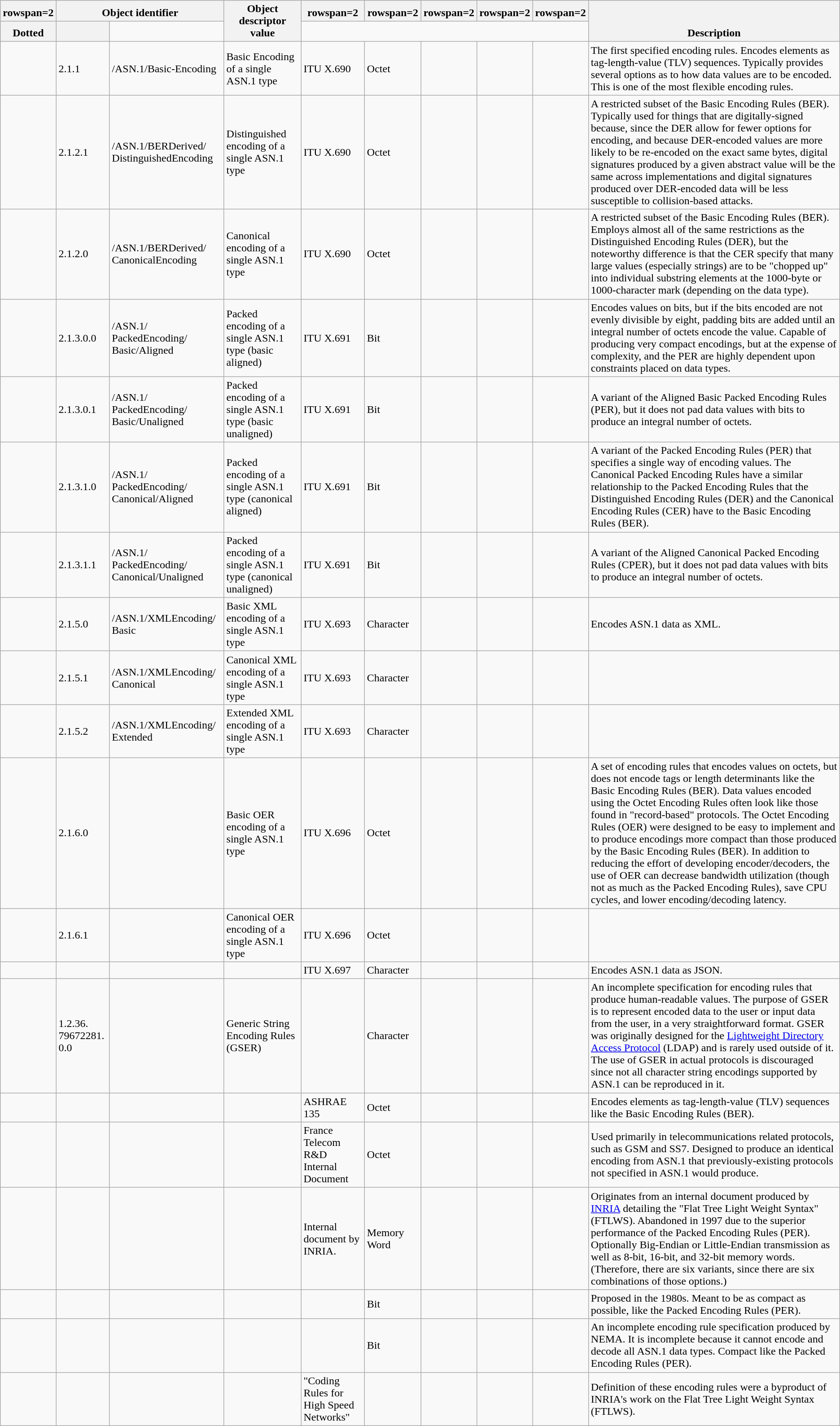<table class="wikitable">
<tr style="vertical-align:bottom;">
<th>rowspan=2 </th>
<th colspan=2>Object identifier</th>
<th rowspan=2>Object descriptor value</th>
<th>rowspan=2   </th>
<th>rowspan=2   </th>
<th>rowspan=2   </th>
<th>rowspan=2   </th>
<th>rowspan=2   </th>
<th rowspan=2>Description</th>
</tr>
<tr style="vertical-align:bottom;">
<th>Dotted</th>
<th></th>
</tr>
<tr>
<td></td>
<td>2.1.1</td>
<td>/ASN.1/Basic-Encoding</td>
<td>Basic Encoding of a single ASN.1 type</td>
<td>ITU X.690</td>
<td>Octet</td>
<td></td>
<td></td>
<td></td>
<td>The first specified encoding rules. Encodes elements as tag-length-value (TLV) sequences. Typically provides several options as to how data values are to be encoded. This is one of the most flexible encoding rules.</td>
</tr>
<tr>
<td></td>
<td>2.1.2.1</td>
<td>/ASN.1/BERDerived/<wbr>DistinguishedEncoding</td>
<td>Distinguished encoding of a single ASN.1 type</td>
<td>ITU X.690</td>
<td>Octet</td>
<td></td>
<td></td>
<td></td>
<td>A restricted subset of the Basic Encoding Rules (BER). Typically used for things that are digitally-signed because, since the DER allow for fewer options for encoding, and because DER-encoded values are more likely to be re-encoded on the exact same bytes, digital signatures produced by a given abstract value will be the same across implementations and digital signatures produced over DER-encoded data will be less susceptible to collision-based attacks.</td>
</tr>
<tr>
<td></td>
<td>2.1.2.0</td>
<td>/ASN.1/<wbr>BERDerived/<wbr>CanonicalEncoding</td>
<td>Canonical encoding of a single ASN.1 type</td>
<td>ITU X.690</td>
<td>Octet</td>
<td></td>
<td></td>
<td></td>
<td>A restricted subset of the Basic Encoding Rules (BER). Employs almost all of the same restrictions as the Distinguished Encoding Rules (DER), but the noteworthy difference is that the CER specify that many large values (especially strings) are to be "chopped up" into individual substring elements at the 1000-byte or 1000-character mark (depending on the data type).</td>
</tr>
<tr>
<td></td>
<td>2.1.3.0.0</td>
<td>/ASN.1/<wbr>PackedEncoding/<wbr>Basic/Aligned</td>
<td>Packed encoding of a single ASN.1 type (basic aligned)</td>
<td>ITU X.691</td>
<td>Bit</td>
<td></td>
<td></td>
<td></td>
<td>Encodes values on bits, but if the bits encoded are not evenly divisible by eight, padding bits are added until an integral number of octets encode the value. Capable of producing very compact encodings, but at the expense of complexity, and the PER are highly dependent upon constraints placed on data types.</td>
</tr>
<tr>
<td></td>
<td>2.1.3.0.1</td>
<td>/ASN.1/<wbr>PackedEncoding/<wbr>Basic/Unaligned</td>
<td>Packed encoding of a single ASN.1 type (basic unaligned)</td>
<td>ITU X.691</td>
<td>Bit</td>
<td></td>
<td></td>
<td></td>
<td>A variant of the Aligned Basic Packed Encoding Rules (PER), but it does not pad data values with bits to produce an integral number of octets.</td>
</tr>
<tr>
<td></td>
<td>2.1.3.1.0</td>
<td>/ASN.1/<wbr>PackedEncoding/<wbr>Canonical/Aligned</td>
<td>Packed encoding of a single ASN.1 type (canonical aligned)</td>
<td>ITU X.691</td>
<td>Bit</td>
<td></td>
<td></td>
<td></td>
<td>A variant of the Packed Encoding Rules (PER) that specifies a single way of encoding values. The Canonical Packed Encoding Rules have a similar relationship to the Packed Encoding Rules that the Distinguished Encoding Rules (DER) and the Canonical Encoding Rules (CER) have to the Basic Encoding Rules (BER).</td>
</tr>
<tr>
<td></td>
<td>2.1.3.1.1</td>
<td>/ASN.1/<wbr>PackedEncoding/<wbr>Canonical/Unaligned</td>
<td>Packed encoding of a single ASN.1 type (canonical unaligned)</td>
<td>ITU X.691</td>
<td>Bit</td>
<td></td>
<td></td>
<td></td>
<td>A variant of the Aligned Canonical Packed Encoding Rules (CPER), but it does not pad data values with bits to produce an integral number of octets.</td>
</tr>
<tr>
<td></td>
<td>2.1.5.0</td>
<td>/ASN.1/XMLEncoding/<wbr>Basic</td>
<td>Basic XML encoding of a single ASN.1 type</td>
<td>ITU X.693</td>
<td>Character</td>
<td></td>
<td></td>
<td></td>
<td>Encodes ASN.1 data as XML.</td>
</tr>
<tr>
<td></td>
<td>2.1.5.1</td>
<td>/ASN.1/XMLEncoding/<wbr>Canonical</td>
<td>Canonical XML encoding of a single ASN.1 type</td>
<td>ITU X.693</td>
<td>Character</td>
<td></td>
<td></td>
<td></td>
<td></td>
</tr>
<tr>
<td></td>
<td>2.1.5.2</td>
<td>/ASN.1/XMLEncoding/<wbr>Extended</td>
<td>Extended XML encoding of a single ASN.1 type</td>
<td>ITU X.693</td>
<td>Character</td>
<td></td>
<td></td>
<td></td>
<td></td>
</tr>
<tr>
<td></td>
<td>2.1.6.0</td>
<td></td>
<td>Basic OER encoding of a single ASN.1 type</td>
<td>ITU X.696</td>
<td>Octet</td>
<td></td>
<td></td>
<td></td>
<td>A set of encoding rules that encodes values on octets, but does not encode tags or length determinants like the Basic Encoding Rules (BER). Data values encoded using the Octet Encoding Rules often look like those found in "record-based" protocols. The Octet Encoding Rules (OER) were designed to be easy to implement and to produce encodings more compact than those produced by the Basic Encoding Rules (BER). In addition to reducing the effort of developing encoder/decoders, the use of OER can decrease bandwidth utilization (though not as much as the Packed Encoding Rules), save CPU cycles, and lower encoding/decoding latency.</td>
</tr>
<tr>
<td></td>
<td>2.1.6.1</td>
<td></td>
<td>Canonical OER encoding of a single ASN.1 type</td>
<td>ITU X.696</td>
<td>Octet</td>
<td></td>
<td></td>
<td></td>
<td></td>
</tr>
<tr>
<td></td>
<td></td>
<td></td>
<td></td>
<td>ITU X.697</td>
<td>Character</td>
<td></td>
<td></td>
<td></td>
<td>Encodes ASN.1 data as JSON.</td>
</tr>
<tr>
<td></td>
<td>1.2.36.<wbr>79672281.<wbr>0.0</td>
<td></td>
<td>Generic String Encoding Rules (GSER)</td>
<td></td>
<td>Character</td>
<td></td>
<td></td>
<td></td>
<td>An incomplete specification for encoding rules that produce human-readable values. The purpose of GSER is to represent encoded data to the user or input data from the user, in a very straightforward format. GSER was originally designed for the <a href='#'>Lightweight Directory Access Protocol</a> (LDAP) and is rarely used outside of it. The use of GSER in actual protocols is discouraged since not all character string encodings supported by ASN.1 can be reproduced in it.</td>
</tr>
<tr>
<td></td>
<td></td>
<td></td>
<td></td>
<td>ASHRAE 135</td>
<td>Octet</td>
<td></td>
<td></td>
<td></td>
<td>Encodes elements as tag-length-value (TLV) sequences like the Basic Encoding Rules (BER).</td>
</tr>
<tr>
<td></td>
<td></td>
<td></td>
<td></td>
<td>France Telecom R&D Internal Document</td>
<td>Octet</td>
<td></td>
<td></td>
<td></td>
<td>Used primarily in telecommunications related protocols, such as GSM and SS7. Designed to produce an identical encoding from ASN.1 that previously-existing protocols not specified in ASN.1 would produce.</td>
</tr>
<tr>
<td></td>
<td></td>
<td></td>
<td></td>
<td>Internal document by INRIA.</td>
<td>Memory Word</td>
<td></td>
<td></td>
<td></td>
<td>Originates from an internal document produced by <a href='#'>INRIA</a> detailing the "Flat Tree Light Weight Syntax" (FTLWS). Abandoned in 1997 due to the superior performance of the Packed Encoding Rules (PER). Optionally Big-Endian or Little-Endian transmission as well as 8-bit, 16-bit, and 32-bit memory words. (Therefore, there are six variants, since there are six combinations of those options.)</td>
</tr>
<tr>
<td></td>
<td></td>
<td></td>
<td></td>
<td></td>
<td>Bit</td>
<td></td>
<td></td>
<td></td>
<td>Proposed in the 1980s. Meant to be as compact as possible, like the Packed Encoding Rules (PER).</td>
</tr>
<tr>
<td></td>
<td></td>
<td></td>
<td></td>
<td></td>
<td>Bit</td>
<td></td>
<td></td>
<td></td>
<td>An incomplete encoding rule specification produced by NEMA. It is incomplete because it cannot encode and decode all ASN.1 data types. Compact like the Packed Encoding Rules (PER).</td>
</tr>
<tr>
<td></td>
<td></td>
<td></td>
<td></td>
<td>"Coding Rules for High Speed Networks"</td>
<td></td>
<td></td>
<td></td>
<td></td>
<td>Definition of these encoding rules were a byproduct of INRIA's work on the Flat Tree Light Weight Syntax (FTLWS).</td>
</tr>
</table>
